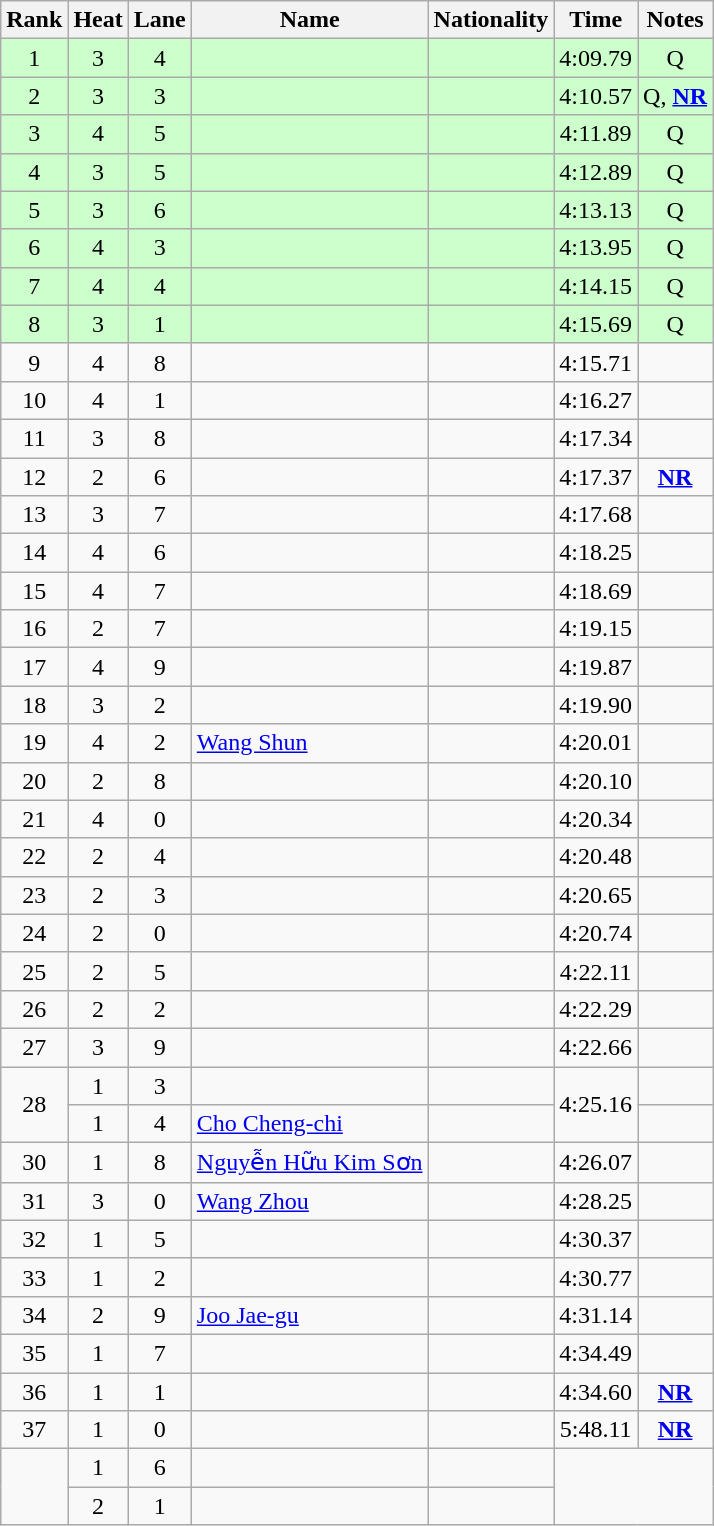<table class="wikitable sortable" style="text-align:center">
<tr>
<th>Rank</th>
<th>Heat</th>
<th>Lane</th>
<th>Name</th>
<th>Nationality</th>
<th>Time</th>
<th>Notes</th>
</tr>
<tr bgcolor=ccffcc>
<td>1</td>
<td>3</td>
<td>4</td>
<td align=left></td>
<td align=left></td>
<td>4:09.79</td>
<td>Q</td>
</tr>
<tr bgcolor=ccffcc>
<td>2</td>
<td>3</td>
<td>3</td>
<td align=left></td>
<td align=left></td>
<td>4:10.57</td>
<td>Q, <strong><a href='#'>NR</a></strong></td>
</tr>
<tr bgcolor=ccffcc>
<td>3</td>
<td>4</td>
<td>5</td>
<td align=left></td>
<td align=left></td>
<td>4:11.89</td>
<td>Q</td>
</tr>
<tr bgcolor=ccffcc>
<td>4</td>
<td>3</td>
<td>5</td>
<td align=left></td>
<td align=left></td>
<td>4:12.89</td>
<td>Q</td>
</tr>
<tr bgcolor=ccffcc>
<td>5</td>
<td>3</td>
<td>6</td>
<td align=left></td>
<td align=left></td>
<td>4:13.13</td>
<td>Q</td>
</tr>
<tr bgcolor=ccffcc>
<td>6</td>
<td>4</td>
<td>3</td>
<td align=left></td>
<td align=left></td>
<td>4:13.95</td>
<td>Q</td>
</tr>
<tr bgcolor=ccffcc>
<td>7</td>
<td>4</td>
<td>4</td>
<td align=left></td>
<td align=left></td>
<td>4:14.15</td>
<td>Q</td>
</tr>
<tr bgcolor=ccffcc>
<td>8</td>
<td>3</td>
<td>1</td>
<td align=left></td>
<td align=left></td>
<td>4:15.69</td>
<td>Q</td>
</tr>
<tr>
<td>9</td>
<td>4</td>
<td>8</td>
<td align=left></td>
<td align=left></td>
<td>4:15.71</td>
<td></td>
</tr>
<tr>
<td>10</td>
<td>4</td>
<td>1</td>
<td align=left></td>
<td align=left></td>
<td>4:16.27</td>
<td></td>
</tr>
<tr>
<td>11</td>
<td>3</td>
<td>8</td>
<td align=left></td>
<td align=left></td>
<td>4:17.34</td>
<td></td>
</tr>
<tr>
<td>12</td>
<td>2</td>
<td>6</td>
<td align=left></td>
<td align=left></td>
<td>4:17.37</td>
<td><strong><a href='#'>NR</a></strong></td>
</tr>
<tr>
<td>13</td>
<td>3</td>
<td>7</td>
<td align=left></td>
<td align=left></td>
<td>4:17.68</td>
<td></td>
</tr>
<tr>
<td>14</td>
<td>4</td>
<td>6</td>
<td align=left></td>
<td align=left></td>
<td>4:18.25</td>
<td></td>
</tr>
<tr>
<td>15</td>
<td>4</td>
<td>7</td>
<td align=left></td>
<td align=left></td>
<td>4:18.69</td>
<td></td>
</tr>
<tr>
<td>16</td>
<td>2</td>
<td>7</td>
<td align=left></td>
<td align=left></td>
<td>4:19.15</td>
<td></td>
</tr>
<tr>
<td>17</td>
<td>4</td>
<td>9</td>
<td align=left></td>
<td align=left></td>
<td>4:19.87</td>
<td></td>
</tr>
<tr>
<td>18</td>
<td>3</td>
<td>2</td>
<td align=left></td>
<td align=left></td>
<td>4:19.90</td>
<td></td>
</tr>
<tr>
<td>19</td>
<td>4</td>
<td>2</td>
<td align=left><a href='#'>Wang Shun</a></td>
<td align=left></td>
<td>4:20.01</td>
<td></td>
</tr>
<tr>
<td>20</td>
<td>2</td>
<td>8</td>
<td align=left></td>
<td align=left></td>
<td>4:20.10</td>
<td></td>
</tr>
<tr>
<td>21</td>
<td>4</td>
<td>0</td>
<td align=left></td>
<td align=left></td>
<td>4:20.34</td>
<td></td>
</tr>
<tr>
<td>22</td>
<td>2</td>
<td>4</td>
<td align=left></td>
<td align=left></td>
<td>4:20.48</td>
<td></td>
</tr>
<tr>
<td>23</td>
<td>2</td>
<td>3</td>
<td align=left></td>
<td align=left></td>
<td>4:20.65</td>
<td></td>
</tr>
<tr>
<td>24</td>
<td>2</td>
<td>0</td>
<td align=left></td>
<td align=left></td>
<td>4:20.74</td>
<td></td>
</tr>
<tr>
<td>25</td>
<td>2</td>
<td>5</td>
<td align=left></td>
<td align=left></td>
<td>4:22.11</td>
<td></td>
</tr>
<tr>
<td>26</td>
<td>2</td>
<td>2</td>
<td align=left></td>
<td align=left></td>
<td>4:22.29</td>
<td></td>
</tr>
<tr>
<td>27</td>
<td>3</td>
<td>9</td>
<td align=left></td>
<td align=left></td>
<td>4:22.66</td>
<td></td>
</tr>
<tr>
<td rowspan=2>28</td>
<td>1</td>
<td>3</td>
<td align=left></td>
<td align=left></td>
<td rowspan=2>4:25.16</td>
<td></td>
</tr>
<tr>
<td>1</td>
<td>4</td>
<td align=left><a href='#'>Cho Cheng-chi</a></td>
<td align=left></td>
<td></td>
</tr>
<tr>
<td>30</td>
<td>1</td>
<td>8</td>
<td align=left><a href='#'>Nguyễn Hữu Kim Sơn</a></td>
<td align=left></td>
<td>4:26.07</td>
<td></td>
</tr>
<tr>
<td>31</td>
<td>3</td>
<td>0</td>
<td align=left><a href='#'>Wang Zhou</a></td>
<td align=left></td>
<td>4:28.25</td>
<td></td>
</tr>
<tr>
<td>32</td>
<td>1</td>
<td>5</td>
<td align=left></td>
<td align=left></td>
<td>4:30.37</td>
<td></td>
</tr>
<tr>
<td>33</td>
<td>1</td>
<td>2</td>
<td align=left></td>
<td align=left></td>
<td>4:30.77</td>
<td></td>
</tr>
<tr>
<td>34</td>
<td>2</td>
<td>9</td>
<td align=left><a href='#'>Joo Jae-gu</a></td>
<td align=left></td>
<td>4:31.14</td>
<td></td>
</tr>
<tr>
<td>35</td>
<td>1</td>
<td>7</td>
<td align=left></td>
<td align=left></td>
<td>4:34.49</td>
<td></td>
</tr>
<tr>
<td>36</td>
<td>1</td>
<td>1</td>
<td align=left></td>
<td align=left></td>
<td>4:34.60</td>
<td><strong><a href='#'>NR</a></strong></td>
</tr>
<tr>
<td>37</td>
<td>1</td>
<td>0</td>
<td align=left></td>
<td align=left></td>
<td>5:48.11</td>
<td><strong><a href='#'>NR</a></strong></td>
</tr>
<tr>
<td rowspan=2></td>
<td>1</td>
<td>6</td>
<td align=left></td>
<td align=left></td>
<td rowspan=2 colspan=2></td>
</tr>
<tr>
<td>2</td>
<td>1</td>
<td align=left></td>
<td align=left></td>
</tr>
</table>
